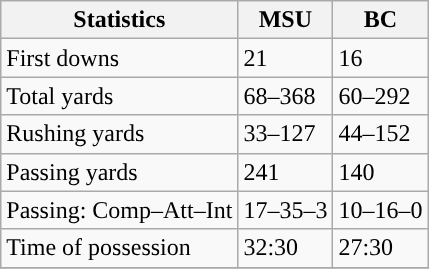<table class="wikitable" style="float: left;">
<tr>
<th>Statistics</th>
<th>MSU</th>
<th>BC</th>
</tr>
<tr>
<td>First downs</td>
<td>21</td>
<td>16</td>
</tr>
<tr>
<td>Total yards</td>
<td>68–368</td>
<td>60–292</td>
</tr>
<tr>
<td>Rushing yards</td>
<td>33–127</td>
<td>44–152</td>
</tr>
<tr>
<td>Passing yards</td>
<td>241</td>
<td>140</td>
</tr>
<tr>
<td>Passing: Comp–Att–Int</td>
<td>17–35–3</td>
<td>10–16–0</td>
</tr>
<tr>
<td>Time of possession</td>
<td>32:30</td>
<td>27:30</td>
</tr>
<tr>
</tr>
</table>
